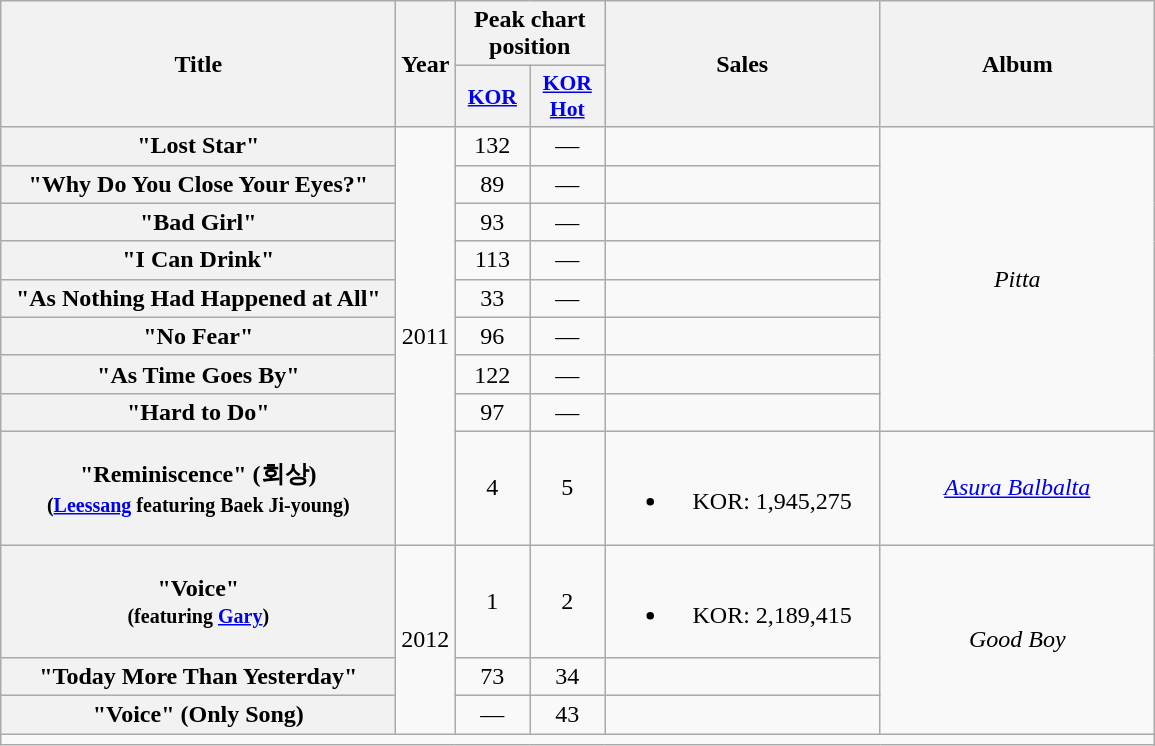<table class="wikitable plainrowheaders" style="text-align:center;">
<tr>
<th scope="col" rowspan="2" style="width:16em;">Title</th>
<th scope="col" rowspan="2">Year</th>
<th scope="col" colspan="2">Peak chart position</th>
<th rowspan="2" style="width:11em;">Sales</th>
<th scope="col" rowspan="2" style="width:11em;">Album</th>
</tr>
<tr>
<th scope="col" style="width:3em;font-size:90%;"><a href='#'>KOR</a><br></th>
<th scope="col" style="width:3em;font-size:90%;"><a href='#'>KOR<br>Hot</a><br></th>
</tr>
<tr>
<th scope="row">"Lost Star"</th>
<td rowspan="9">2011</td>
<td>132</td>
<td>—</td>
<td></td>
<td rowspan="8"><em>Pitta</em></td>
</tr>
<tr>
<th scope="row">"Why Do You Close Your Eyes?"</th>
<td>89</td>
<td>—</td>
<td></td>
</tr>
<tr>
<th scope="row">"Bad Girl"</th>
<td>93</td>
<td>—</td>
<td></td>
</tr>
<tr>
<th scope="row">"I Can Drink"</th>
<td>113</td>
<td>—</td>
<td></td>
</tr>
<tr>
<th scope="row">"As Nothing Had Happened at All"</th>
<td>33</td>
<td>—</td>
<td></td>
</tr>
<tr>
<th scope="row">"No Fear"</th>
<td>96</td>
<td>—</td>
<td></td>
</tr>
<tr>
<th scope="row">"As Time Goes By"</th>
<td>122</td>
<td>—</td>
<td></td>
</tr>
<tr>
<th scope="row">"Hard to Do"</th>
<td>97</td>
<td>—</td>
<td></td>
</tr>
<tr>
<th scope="row">"Reminiscence" (회상)<br><small>(<a href='#'>Leessang</a> featuring Baek Ji-young)</small></th>
<td>4</td>
<td>5</td>
<td><br><ul><li>KOR: 1,945,275</li></ul></td>
<td><em><a href='#'>Asura Balbalta</a></em></td>
</tr>
<tr>
<th scope="row">"Voice"<br><small>(featuring <a href='#'>Gary</a>)</small></th>
<td rowspan="3">2012</td>
<td>1</td>
<td>2</td>
<td><br><ul><li>KOR: 2,189,415</li></ul></td>
<td rowspan="3"><em>Good Boy</em></td>
</tr>
<tr>
<th scope="row">"Today More Than Yesterday"</th>
<td>73</td>
<td>34</td>
<td></td>
</tr>
<tr>
<th scope="row">"Voice" (Only Song)</th>
<td>—</td>
<td>43</td>
<td></td>
</tr>
<tr>
<td colspan="6"></td>
</tr>
</table>
